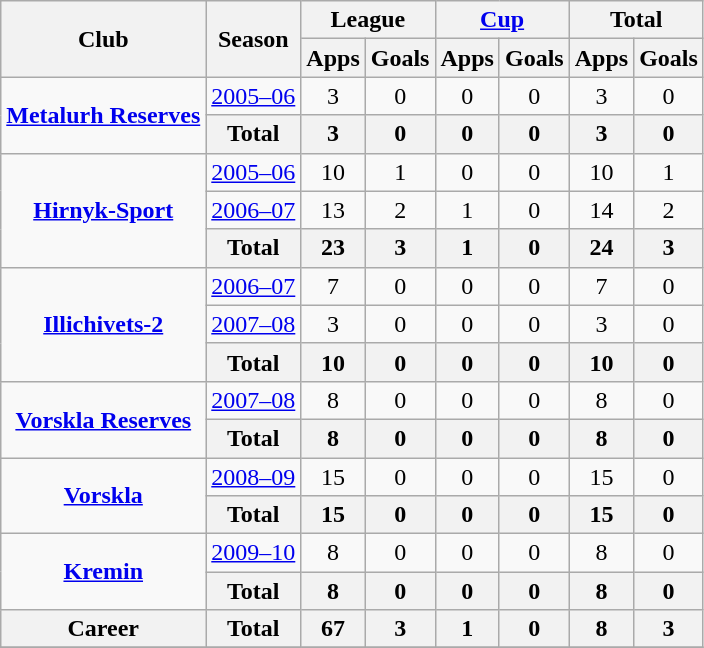<table class="wikitable sortable" style="text-align: center;">
<tr>
<th rowspan="2">Club</th>
<th rowspan="2">Season</th>
<th colspan="2">League</th>
<th colspan="2"><a href='#'>Cup</a></th>
<th colspan="2">Total</th>
</tr>
<tr>
<th>Apps</th>
<th>Goals</th>
<th>Apps</th>
<th>Goals</th>
<th>Apps</th>
<th>Goals</th>
</tr>
<tr>
<td rowspan="2"><strong><a href='#'>Metalurh Reserves</a></strong></td>
<td><a href='#'>2005–06</a></td>
<td>3</td>
<td>0</td>
<td>0</td>
<td>0</td>
<td>3</td>
<td>0</td>
</tr>
<tr>
<th>Total</th>
<th>3</th>
<th>0</th>
<th>0</th>
<th>0</th>
<th>3</th>
<th>0</th>
</tr>
<tr>
<td rowspan="3"><strong><a href='#'>Hirnyk-Sport</a></strong></td>
<td><a href='#'>2005–06</a></td>
<td>10</td>
<td>1</td>
<td>0</td>
<td>0</td>
<td>10</td>
<td>1</td>
</tr>
<tr>
<td><a href='#'>2006–07</a></td>
<td>13</td>
<td>2</td>
<td>1</td>
<td>0</td>
<td>14</td>
<td>2</td>
</tr>
<tr>
<th>Total</th>
<th>23</th>
<th>3</th>
<th>1</th>
<th>0</th>
<th>24</th>
<th>3</th>
</tr>
<tr>
<td rowspan="3"><strong><a href='#'>Illichivets-2</a></strong></td>
<td><a href='#'>2006–07</a></td>
<td>7</td>
<td>0</td>
<td>0</td>
<td>0</td>
<td>7</td>
<td>0</td>
</tr>
<tr>
<td><a href='#'>2007–08</a></td>
<td>3</td>
<td>0</td>
<td>0</td>
<td>0</td>
<td>3</td>
<td>0</td>
</tr>
<tr>
<th>Total</th>
<th>10</th>
<th>0</th>
<th>0</th>
<th>0</th>
<th>10</th>
<th>0</th>
</tr>
<tr>
<td rowspan="2"><strong><a href='#'>Vorskla Reserves</a></strong></td>
<td><a href='#'>2007–08</a></td>
<td>8</td>
<td>0</td>
<td>0</td>
<td>0</td>
<td>8</td>
<td>0</td>
</tr>
<tr>
<th>Total</th>
<th>8</th>
<th>0</th>
<th>0</th>
<th>0</th>
<th>8</th>
<th>0</th>
</tr>
<tr>
<td rowspan="2"><strong><a href='#'>Vorskla</a></strong></td>
<td><a href='#'>2008–09</a></td>
<td>15</td>
<td>0</td>
<td>0</td>
<td>0</td>
<td>15</td>
<td>0</td>
</tr>
<tr>
<th>Total</th>
<th>15</th>
<th>0</th>
<th>0</th>
<th>0</th>
<th>15</th>
<th>0</th>
</tr>
<tr>
<td rowspan="2"><strong><a href='#'>Kremin</a></strong></td>
<td><a href='#'>2009–10</a></td>
<td>8</td>
<td>0</td>
<td>0</td>
<td>0</td>
<td>8</td>
<td>0</td>
</tr>
<tr>
<th>Total</th>
<th>8</th>
<th>0</th>
<th>0</th>
<th>0</th>
<th>8</th>
<th>0</th>
</tr>
<tr>
<th>Career</th>
<th>Total</th>
<th>67</th>
<th>3</th>
<th>1</th>
<th>0</th>
<th>8</th>
<th>3</th>
</tr>
<tr>
</tr>
</table>
